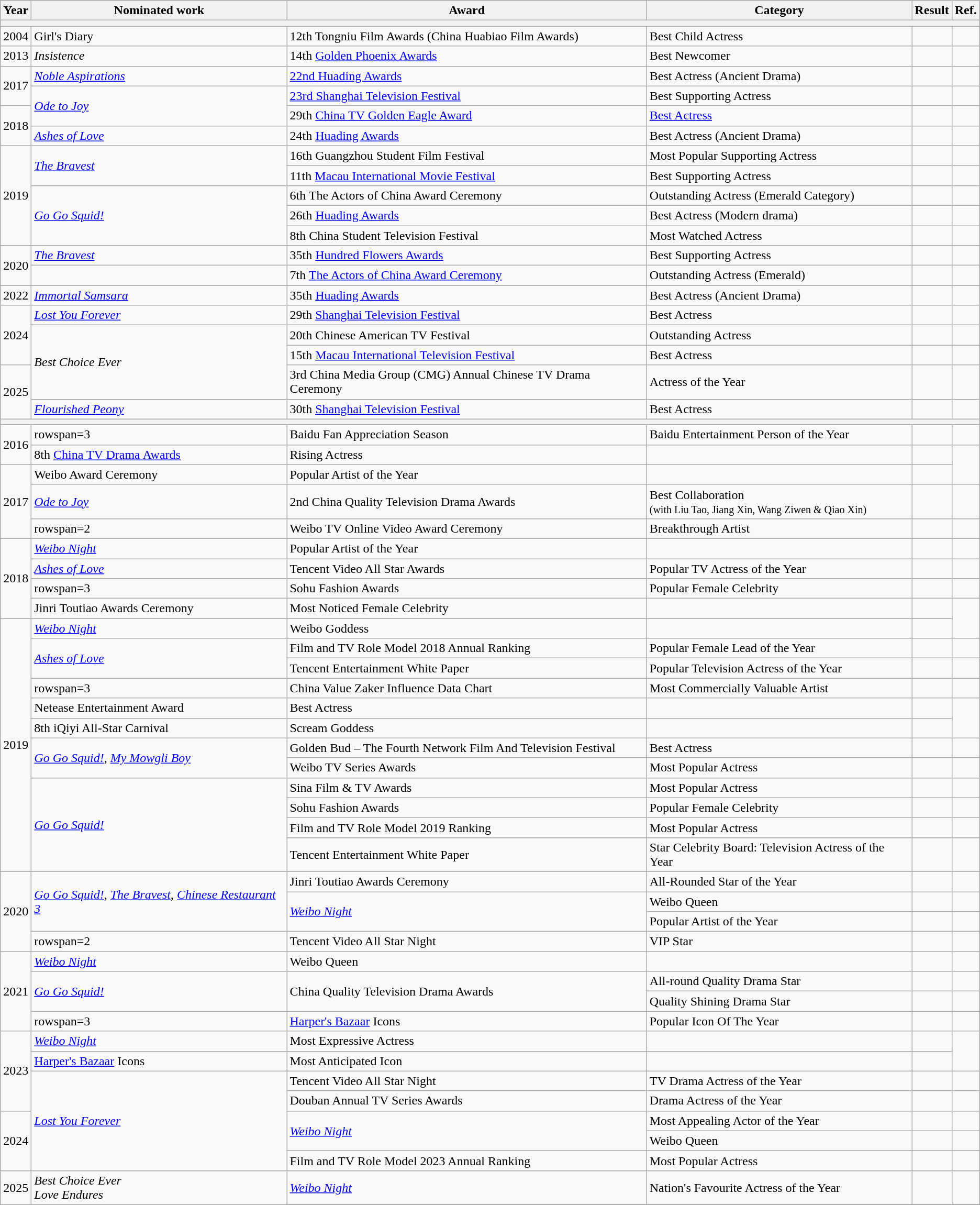<table class="wikitable">
<tr>
<th>Year</th>
<th>Nominated work</th>
<th>Award</th>
<th>Category</th>
<th>Result</th>
<th>Ref.</th>
</tr>
<tr>
<th colspan=6></th>
</tr>
<tr>
<td>2004</td>
<td>Girl's Diary</td>
<td>12th Tongniu Film Awards (China Huabiao Film Awards)</td>
<td>Best Child Actress</td>
<td></td>
<td></td>
</tr>
<tr>
<td>2013</td>
<td><em>Insistence</em></td>
<td>14th <a href='#'>Golden Phoenix Awards</a></td>
<td>Best Newcomer</td>
<td></td>
<td></td>
</tr>
<tr>
<td rowspan=2>2017</td>
<td><em><a href='#'>Noble Aspirations</a></em></td>
<td><a href='#'>22nd Huading Awards</a></td>
<td>Best Actress (Ancient Drama)</td>
<td></td>
<td></td>
</tr>
<tr>
<td rowspan=2><em><a href='#'>Ode to Joy</a></em></td>
<td><a href='#'>23rd Shanghai Television Festival</a></td>
<td>Best Supporting Actress</td>
<td></td>
<td></td>
</tr>
<tr>
<td rowspan=2>2018</td>
<td>29th <a href='#'>China TV Golden Eagle Award</a></td>
<td><a href='#'>Best Actress</a></td>
<td></td>
<td></td>
</tr>
<tr>
<td><em><a href='#'>Ashes of Love</a></em></td>
<td>24th <a href='#'>Huading Awards</a></td>
<td>Best Actress (Ancient Drama)</td>
<td></td>
<td></td>
</tr>
<tr>
<td rowspan=5>2019</td>
<td rowspan=2><em><a href='#'>The Bravest</a></em></td>
<td>16th Guangzhou Student Film Festival</td>
<td>Most Popular Supporting Actress</td>
<td></td>
<td></td>
</tr>
<tr>
<td>11th <a href='#'>Macau International Movie Festival</a></td>
<td>Best Supporting Actress</td>
<td></td>
<td></td>
</tr>
<tr>
<td rowspan=3><em><a href='#'>Go Go Squid!</a></em></td>
<td>6th The Actors of China Award Ceremony</td>
<td>Outstanding Actress (Emerald Category)</td>
<td></td>
<td></td>
</tr>
<tr>
<td>26th <a href='#'>Huading Awards</a></td>
<td>Best Actress (Modern drama)</td>
<td></td>
<td></td>
</tr>
<tr>
<td>8th China Student Television Festival</td>
<td>Most Watched Actress</td>
<td></td>
<td></td>
</tr>
<tr>
<td rowspan=2>2020</td>
<td><em><a href='#'>The Bravest</a></em></td>
<td>35th <a href='#'>Hundred Flowers Awards</a></td>
<td>Best Supporting Actress</td>
<td></td>
<td></td>
</tr>
<tr>
<td></td>
<td>7th <a href='#'>The Actors of China Award Ceremony</a></td>
<td>Outstanding Actress (Emerald)</td>
<td></td>
<td></td>
</tr>
<tr>
<td>2022</td>
<td><em><a href='#'>Immortal Samsara</a></em></td>
<td>35th <a href='#'>Huading Awards</a></td>
<td>Best Actress (Ancient Drama)</td>
<td></td>
<td></td>
</tr>
<tr>
<td rowspan=3>2024</td>
<td><em><a href='#'>Lost You Forever</a></em></td>
<td>29th <a href='#'>Shanghai Television Festival</a></td>
<td>Best Actress</td>
<td></td>
<td></td>
</tr>
<tr>
<td rowspan=3><em>Best Choice Ever</em></td>
<td>20th Chinese American TV Festival</td>
<td>Outstanding Actress</td>
<td></td>
<td></td>
</tr>
<tr>
<td>15th <a href='#'>Macau International Television Festival</a></td>
<td>Best Actress</td>
<td></td>
<td></td>
</tr>
<tr>
<td rowspan=2>2025</td>
<td>3rd China Media Group (CMG) Annual Chinese TV Drama Ceremony</td>
<td>Actress of the Year</td>
<td></td>
<td></td>
</tr>
<tr>
<td rowspan=1><em><a href='#'>Flourished Peony</a></em></td>
<td>30th <a href='#'>Shanghai Television Festival</a></td>
<td>Best Actress</td>
<td></td>
<td></td>
</tr>
<tr>
<th colspan=6></th>
</tr>
<tr>
<td rowspan=2>2016</td>
<td>rowspan=3 </td>
<td>Baidu Fan Appreciation Season</td>
<td>Baidu Entertainment Person of the Year</td>
<td></td>
<td></td>
</tr>
<tr>
<td>8th <a href='#'>China TV Drama Awards</a></td>
<td>Rising Actress</td>
<td></td>
<td></td>
</tr>
<tr>
<td rowspan=3>2017</td>
<td>Weibo Award Ceremony</td>
<td>Popular Artist of the Year</td>
<td></td>
<td></td>
</tr>
<tr>
<td><em><a href='#'>Ode to Joy</a></em></td>
<td>2nd China Quality Television Drama Awards</td>
<td>Best Collaboration <br><small>(with Liu Tao, Jiang Xin, Wang Ziwen & Qiao Xin)</small></td>
<td></td>
<td></td>
</tr>
<tr>
<td>rowspan=2 </td>
<td>Weibo TV Online Video Award Ceremony</td>
<td>Breakthrough Artist</td>
<td></td>
<td></td>
</tr>
<tr>
<td rowspan=4>2018</td>
<td><a href='#'><em>Weibo Night</em></a></td>
<td>Popular Artist of the Year</td>
<td></td>
<td></td>
</tr>
<tr>
<td><em><a href='#'>Ashes of Love</a></em></td>
<td>Tencent Video All Star Awards</td>
<td>Popular TV Actress of the Year</td>
<td></td>
<td></td>
</tr>
<tr>
<td>rowspan=3 </td>
<td>Sohu Fashion Awards</td>
<td>Popular Female Celebrity</td>
<td></td>
<td></td>
</tr>
<tr>
<td>Jinri Toutiao Awards Ceremony</td>
<td>Most Noticed Female Celebrity</td>
<td></td>
<td></td>
</tr>
<tr>
<td rowspan=12>2019</td>
<td><a href='#'><em>Weibo Night</em></a></td>
<td>Weibo Goddess</td>
<td></td>
<td></td>
</tr>
<tr>
<td rowspan=2><em><a href='#'>Ashes of Love</a></em></td>
<td>Film and TV Role Model 2018 Annual Ranking</td>
<td>Popular Female Lead of the Year</td>
<td></td>
<td></td>
</tr>
<tr>
<td>Tencent Entertainment White Paper</td>
<td>Popular Television Actress of the Year</td>
<td></td>
<td></td>
</tr>
<tr>
<td>rowspan=3 </td>
<td>China Value Zaker Influence Data Chart</td>
<td>Most Commercially Valuable Artist</td>
<td></td>
<td></td>
</tr>
<tr>
<td>Netease Entertainment Award</td>
<td>Best Actress</td>
<td></td>
<td></td>
</tr>
<tr>
<td>8th iQiyi All-Star Carnival</td>
<td>Scream Goddess</td>
<td></td>
<td></td>
</tr>
<tr>
<td rowspan=2><em><a href='#'>Go Go Squid!</a></em>, <em><a href='#'>My Mowgli Boy</a></em></td>
<td>Golden Bud – The Fourth Network Film And Television Festival</td>
<td>Best Actress</td>
<td></td>
<td></td>
</tr>
<tr>
<td>Weibo TV Series Awards</td>
<td>Most Popular Actress</td>
<td></td>
<td></td>
</tr>
<tr>
<td rowspan=4><em><a href='#'>Go Go Squid!</a></em></td>
<td>Sina Film & TV Awards</td>
<td>Most Popular Actress</td>
<td></td>
<td></td>
</tr>
<tr>
<td>Sohu Fashion Awards</td>
<td>Popular Female Celebrity</td>
<td></td>
<td></td>
</tr>
<tr>
<td>Film and TV Role Model 2019 Ranking</td>
<td>Most Popular Actress</td>
<td></td>
<td></td>
</tr>
<tr>
<td>Tencent Entertainment White Paper</td>
<td>Star Celebrity Board: Television Actress of the Year</td>
<td></td>
<td></td>
</tr>
<tr>
<td rowspan=4>2020</td>
<td rowspan=3><em><a href='#'>Go Go Squid!</a></em>, <em><a href='#'>The Bravest</a></em>, <em><a href='#'>Chinese Restaurant 3</a></em></td>
<td>Jinri Toutiao Awards Ceremony</td>
<td>All-Rounded Star of the Year</td>
<td></td>
<td></td>
</tr>
<tr>
<td rowspan=2><a href='#'><em>Weibo Night</em></a></td>
<td>Weibo Queen</td>
<td></td>
<td></td>
</tr>
<tr>
<td>Popular Artist of the Year</td>
<td></td>
<td></td>
</tr>
<tr>
<td>rowspan=2 </td>
<td>Tencent Video All Star Night</td>
<td>VIP Star</td>
<td></td>
<td></td>
</tr>
<tr>
<td rowspan=4>2021</td>
<td><a href='#'><em>Weibo Night</em></a></td>
<td>Weibo Queen</td>
<td></td>
<td></td>
</tr>
<tr>
<td rowspan=2><em><a href='#'>Go Go Squid!</a></em></td>
<td rowspan=2>China Quality Television Drama Awards</td>
<td>All-round Quality Drama Star</td>
<td></td>
<td></td>
</tr>
<tr>
<td>Quality Shining Drama Star</td>
<td></td>
<td></td>
</tr>
<tr>
<td>rowspan=3 </td>
<td><a href='#'>Harper's Bazaar</a> Icons</td>
<td>Popular Icon Of The Year</td>
<td></td>
<td></td>
</tr>
<tr>
<td rowspan=4>2023</td>
<td><a href='#'><em>Weibo Night</em></a></td>
<td>Most Expressive Actress</td>
<td></td>
<td></td>
</tr>
<tr>
<td><a href='#'>Harper's Bazaar</a> Icons</td>
<td>Most Anticipated Icon</td>
<td></td>
<td></td>
</tr>
<tr>
<td rowspan=5><em><a href='#'>Lost You Forever</a></em></td>
<td>Tencent Video All Star Night</td>
<td>TV Drama Actress of the Year</td>
<td></td>
<td></td>
</tr>
<tr>
<td>Douban Annual TV Series Awards</td>
<td>Drama Actress of the Year</td>
<td></td>
<td></td>
</tr>
<tr>
<td rowspan=3>2024</td>
<td rowspan=2><a href='#'><em>Weibo Night</em></a></td>
<td>Most Appealing Actor of the Year</td>
<td></td>
<td></td>
</tr>
<tr>
<td>Weibo Queen</td>
<td></td>
<td></td>
</tr>
<tr>
<td>Film and TV Role Model 2023 Annual Ranking</td>
<td>Most Popular Actress</td>
<td></td>
<td></td>
</tr>
<tr>
<td rowspan=4>2025</td>
<td rowspan=5><em>Best Choice Ever</em><br><em>Love Endures</em></td>
<td><a href='#'><em>Weibo Night</em></a></td>
<td>Nation's Favourite Actress of the Year</td>
<td></td>
<td></td>
</tr>
<tr>
</tr>
</table>
